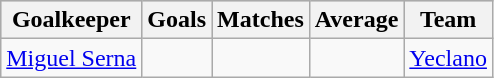<table class="wikitable sortable" class="wikitable">
<tr style="background:#ccc; text-align:center;">
<th>Goalkeeper</th>
<th>Goals</th>
<th>Matches</th>
<th>Average</th>
<th>Team</th>
</tr>
<tr>
<td> <a href='#'>Miguel Serna</a></td>
<td></td>
<td></td>
<td></td>
<td><a href='#'>Yeclano</a></td>
</tr>
</table>
